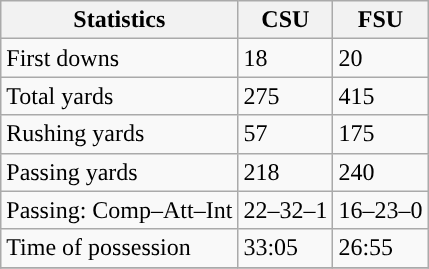<table class="wikitable" style="float: left;">
<tr>
<th>Statistics</th>
<th>CSU</th>
<th>FSU</th>
</tr>
<tr>
<td>First downs</td>
<td>18</td>
<td>20</td>
</tr>
<tr>
<td>Total yards</td>
<td>275</td>
<td>415</td>
</tr>
<tr>
<td>Rushing yards</td>
<td>57</td>
<td>175</td>
</tr>
<tr>
<td>Passing yards</td>
<td>218</td>
<td>240</td>
</tr>
<tr>
<td>Passing: Comp–Att–Int</td>
<td>22–32–1</td>
<td>16–23–0</td>
</tr>
<tr>
<td>Time of possession</td>
<td>33:05</td>
<td>26:55</td>
</tr>
<tr>
</tr>
</table>
